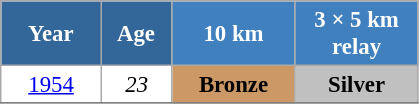<table class="wikitable" style="font-size:95%; text-align:center; border:grey solid 1px; border-collapse:collapse; background:#ffffff;">
<tr>
<th style="background-color:#369; color:white; width:60px;"> Year </th>
<th style="background-color:#369; color:white; width:40px;"> Age </th>
<th style="background-color:#4180be; color:white; width:75px;"> 10 km </th>
<th style="background-color:#4180be; color:white; width:75px;"> 3 × 5 km <br> relay </th>
</tr>
<tr>
<td><a href='#'>1954</a></td>
<td><em>23</em></td>
<td bgcolor="cc9966"><strong>Bronze</strong></td>
<td style="background:silver;"><strong>Silver</strong></td>
</tr>
<tr>
</tr>
</table>
